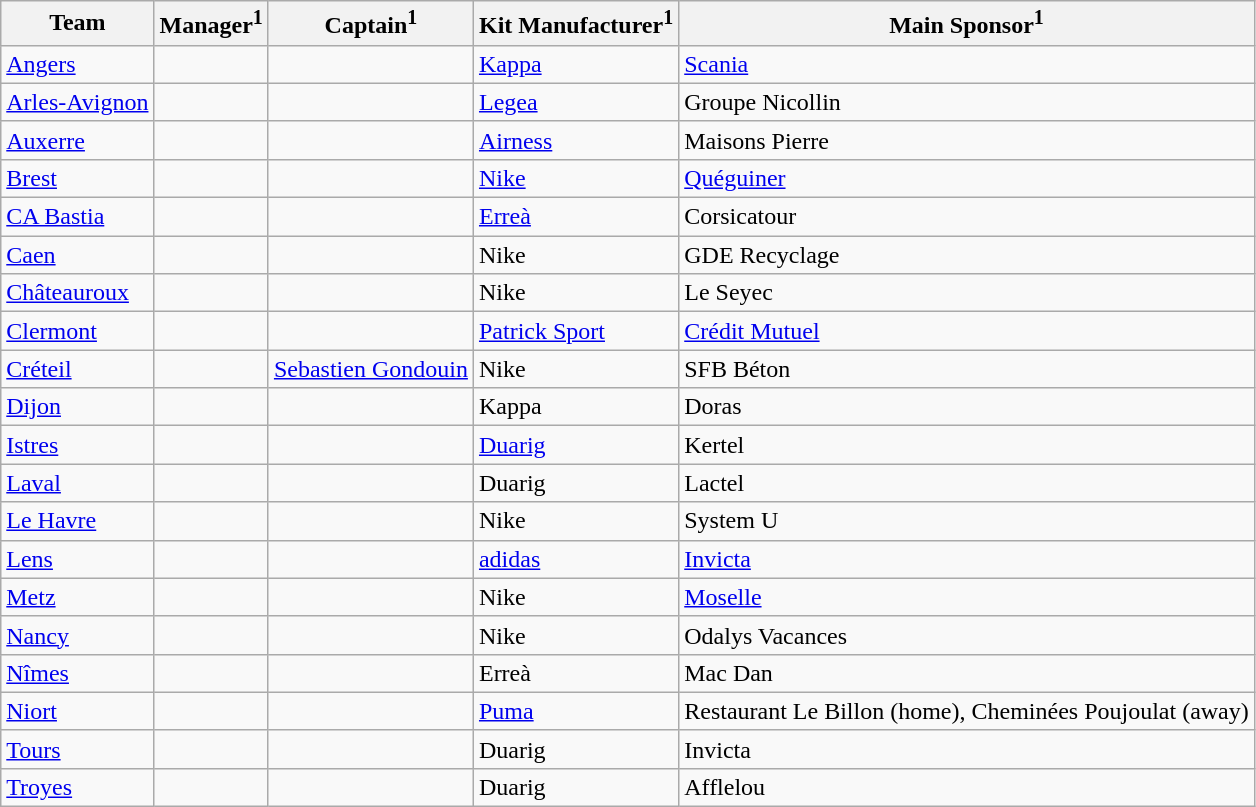<table class="wikitable sortable" style="text-align: left;">
<tr>
<th>Team</th>
<th>Manager<sup>1</sup></th>
<th>Captain<sup>1</sup></th>
<th>Kit Manufacturer<sup>1</sup></th>
<th>Main Sponsor<sup>1</sup></th>
</tr>
<tr>
<td><a href='#'>Angers</a></td>
<td> </td>
<td> </td>
<td><a href='#'>Kappa</a></td>
<td><a href='#'>Scania</a></td>
</tr>
<tr>
<td><a href='#'>Arles-Avignon</a></td>
<td> </td>
<td> </td>
<td><a href='#'>Legea</a></td>
<td>Groupe Nicollin</td>
</tr>
<tr>
<td><a href='#'>Auxerre</a></td>
<td> </td>
<td> </td>
<td><a href='#'>Airness</a></td>
<td>Maisons Pierre</td>
</tr>
<tr>
<td><a href='#'>Brest</a></td>
<td> </td>
<td> </td>
<td><a href='#'>Nike</a></td>
<td><a href='#'>Quéguiner</a></td>
</tr>
<tr>
<td><a href='#'>CA Bastia</a></td>
<td> </td>
<td> </td>
<td><a href='#'>Erreà</a></td>
<td>Corsicatour</td>
</tr>
<tr>
<td><a href='#'>Caen</a></td>
<td> </td>
<td> </td>
<td>Nike</td>
<td>GDE Recyclage</td>
</tr>
<tr>
<td><a href='#'>Châteauroux</a></td>
<td> </td>
<td> </td>
<td>Nike</td>
<td>Le Seyec</td>
</tr>
<tr>
<td><a href='#'>Clermont</a></td>
<td> </td>
<td> </td>
<td><a href='#'>Patrick Sport</a></td>
<td><a href='#'>Crédit Mutuel</a></td>
</tr>
<tr>
<td><a href='#'>Créteil</a></td>
<td> </td>
<td> <a href='#'>Sebastien Gondouin</a></td>
<td>Nike</td>
<td>SFB Béton</td>
</tr>
<tr>
<td><a href='#'>Dijon</a></td>
<td> </td>
<td> </td>
<td>Kappa</td>
<td>Doras</td>
</tr>
<tr>
<td><a href='#'>Istres</a></td>
<td> </td>
<td> </td>
<td><a href='#'>Duarig</a></td>
<td>Kertel</td>
</tr>
<tr>
<td><a href='#'>Laval</a></td>
<td> </td>
<td> </td>
<td>Duarig</td>
<td>Lactel</td>
</tr>
<tr>
<td><a href='#'>Le Havre</a></td>
<td> </td>
<td> </td>
<td>Nike</td>
<td>System U</td>
</tr>
<tr>
<td><a href='#'>Lens</a></td>
<td> </td>
<td> </td>
<td><a href='#'>adidas</a></td>
<td><a href='#'>Invicta</a></td>
</tr>
<tr>
<td><a href='#'>Metz</a></td>
<td> </td>
<td> </td>
<td>Nike</td>
<td><a href='#'>Moselle</a></td>
</tr>
<tr>
<td><a href='#'>Nancy</a></td>
<td> </td>
<td> </td>
<td>Nike</td>
<td>Odalys Vacances</td>
</tr>
<tr>
<td><a href='#'>Nîmes</a></td>
<td> </td>
<td> </td>
<td>Erreà</td>
<td>Mac Dan</td>
</tr>
<tr>
<td><a href='#'>Niort</a></td>
<td> </td>
<td> </td>
<td><a href='#'>Puma</a></td>
<td>Restaurant Le Billon (home), Cheminées Poujoulat (away)</td>
</tr>
<tr>
<td><a href='#'>Tours</a></td>
<td> </td>
<td> </td>
<td>Duarig</td>
<td>Invicta</td>
</tr>
<tr>
<td><a href='#'>Troyes</a></td>
<td> </td>
<td> </td>
<td>Duarig</td>
<td>Afflelou</td>
</tr>
</table>
